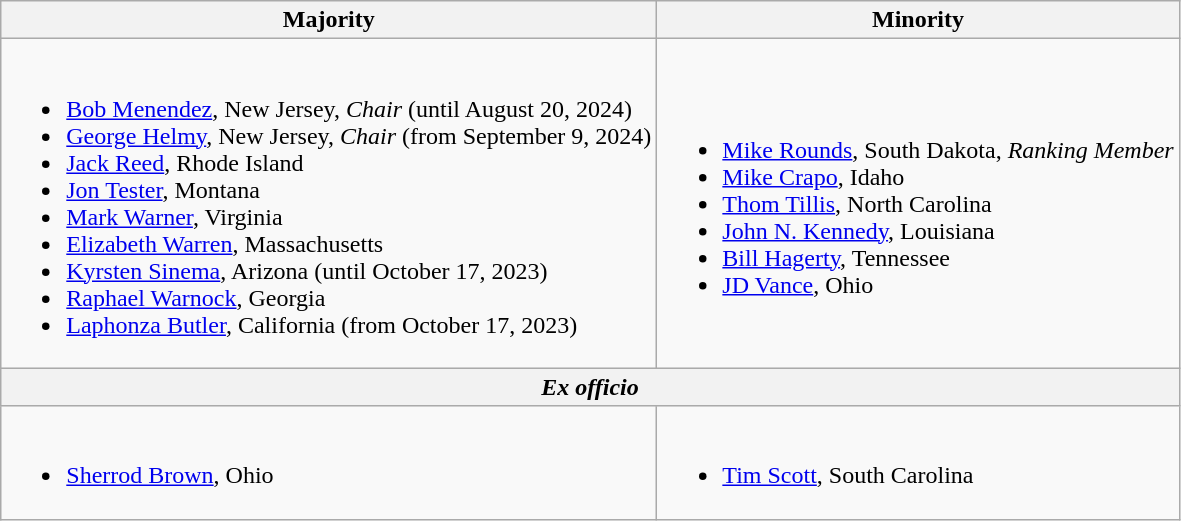<table class=wikitable>
<tr>
<th>Majority</th>
<th>Minority</th>
</tr>
<tr>
<td><br><ul><li><a href='#'>Bob Menendez</a>, New Jersey, <em>Chair</em> (until August 20, 2024)</li><li><a href='#'>George Helmy</a>, New Jersey, <em>Chair</em> (from September 9, 2024)</li><li><a href='#'>Jack Reed</a>, Rhode Island</li><li><a href='#'>Jon Tester</a>, Montana</li><li><a href='#'>Mark Warner</a>, Virginia</li><li><a href='#'>Elizabeth Warren</a>, Massachusetts</li><li><span><a href='#'>Kyrsten Sinema</a>, Arizona (until October 17, 2023)</span></li><li><a href='#'>Raphael Warnock</a>, Georgia</li><li><a href='#'>Laphonza Butler</a>, California (from October 17, 2023)</li></ul></td>
<td><br><ul><li><a href='#'>Mike Rounds</a>, South Dakota, <em>Ranking Member</em></li><li><a href='#'>Mike Crapo</a>, Idaho</li><li><a href='#'>Thom Tillis</a>, North Carolina</li><li><a href='#'>John N. Kennedy</a>, Louisiana</li><li><a href='#'>Bill Hagerty</a>, Tennessee</li><li><a href='#'>JD Vance</a>, Ohio</li></ul></td>
</tr>
<tr>
<th colspan=2><em>Ex officio</em></th>
</tr>
<tr>
<td><br><ul><li><a href='#'>Sherrod Brown</a>, Ohio</li></ul></td>
<td><br><ul><li><a href='#'>Tim Scott</a>, South Carolina</li></ul></td>
</tr>
</table>
